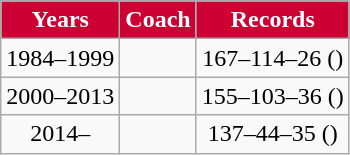<table class="wikitable sortable" style="font-size: ;text-align: center;">
<tr>
<th style= "background:#CC0033; color:white">Years</th>
<th style= "background:#CC0033; color:white">Coach</th>
<th style= "background:#CC0033; color:white">Records</th>
</tr>
<tr>
<td>1984–1999</td>
<td></td>
<td>167–114–26 ()</td>
</tr>
<tr>
<td>2000–2013</td>
<td></td>
<td>155–103–36 ()</td>
</tr>
<tr>
<td>2014–</td>
<td></td>
<td>137–44–35 ()</td>
</tr>
</table>
